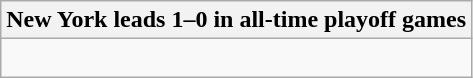<table class="wikitable collapsible collapsed">
<tr>
<th>New York leads 1–0 in all-time playoff games</th>
</tr>
<tr>
<td><br></td>
</tr>
</table>
